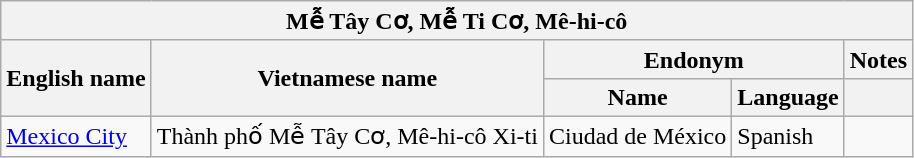<table class="wikitable sortable">
<tr>
<th colspan="5"> Mễ Tây Cơ, Mễ Ti Cơ, Mê-hi-cô</th>
</tr>
<tr>
<th rowspan="2">English name</th>
<th rowspan="2">Vietnamese name</th>
<th colspan="2">Endonym</th>
<th>Notes</th>
</tr>
<tr>
<th>Name</th>
<th>Language</th>
<th></th>
</tr>
<tr>
<td><a href='#'>Mexico City</a></td>
<td>Thành phố Mễ Tây Cơ, Mê-hi-cô Xi-ti</td>
<td>Ciudad de México</td>
<td>Spanish</td>
<td></td>
</tr>
</table>
